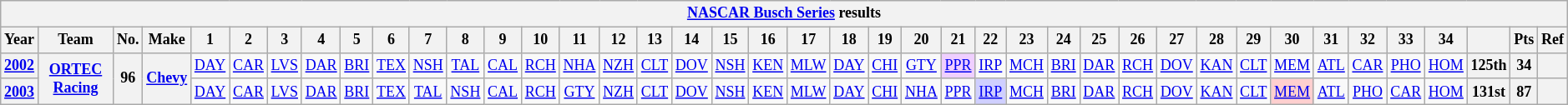<table class="wikitable" style="text-align:center; font-size:75%">
<tr>
<th colspan=42><a href='#'>NASCAR Busch Series</a> results</th>
</tr>
<tr>
<th>Year</th>
<th>Team</th>
<th>No.</th>
<th>Make</th>
<th>1</th>
<th>2</th>
<th>3</th>
<th>4</th>
<th>5</th>
<th>6</th>
<th>7</th>
<th>8</th>
<th>9</th>
<th>10</th>
<th>11</th>
<th>12</th>
<th>13</th>
<th>14</th>
<th>15</th>
<th>16</th>
<th>17</th>
<th>18</th>
<th>19</th>
<th>20</th>
<th>21</th>
<th>22</th>
<th>23</th>
<th>24</th>
<th>25</th>
<th>26</th>
<th>27</th>
<th>28</th>
<th>29</th>
<th>30</th>
<th>31</th>
<th>32</th>
<th>33</th>
<th>34</th>
<th></th>
<th>Pts</th>
<th>Ref</th>
</tr>
<tr>
<th><a href='#'>2002</a></th>
<th rowspan=2><a href='#'>ORTEC Racing</a></th>
<th rowspan=2>96</th>
<th rowspan=2><a href='#'>Chevy</a></th>
<td><a href='#'>DAY</a></td>
<td><a href='#'>CAR</a></td>
<td><a href='#'>LVS</a></td>
<td><a href='#'>DAR</a></td>
<td><a href='#'>BRI</a></td>
<td><a href='#'>TEX</a></td>
<td><a href='#'>NSH</a></td>
<td><a href='#'>TAL</a></td>
<td><a href='#'>CAL</a></td>
<td><a href='#'>RCH</a></td>
<td><a href='#'>NHA</a></td>
<td><a href='#'>NZH</a></td>
<td><a href='#'>CLT</a></td>
<td><a href='#'>DOV</a></td>
<td><a href='#'>NSH</a></td>
<td><a href='#'>KEN</a></td>
<td><a href='#'>MLW</a></td>
<td><a href='#'>DAY</a></td>
<td><a href='#'>CHI</a></td>
<td><a href='#'>GTY</a></td>
<td style="background:#EFCFFF;"><a href='#'>PPR</a><br></td>
<td><a href='#'>IRP</a></td>
<td><a href='#'>MCH</a></td>
<td><a href='#'>BRI</a></td>
<td><a href='#'>DAR</a></td>
<td><a href='#'>RCH</a></td>
<td><a href='#'>DOV</a></td>
<td><a href='#'>KAN</a></td>
<td><a href='#'>CLT</a></td>
<td><a href='#'>MEM</a></td>
<td><a href='#'>ATL</a></td>
<td><a href='#'>CAR</a></td>
<td><a href='#'>PHO</a></td>
<td><a href='#'>HOM</a></td>
<th>125th</th>
<th>34</th>
<th></th>
</tr>
<tr>
<th><a href='#'>2003</a></th>
<td><a href='#'>DAY</a></td>
<td><a href='#'>CAR</a></td>
<td><a href='#'>LVS</a></td>
<td><a href='#'>DAR</a></td>
<td><a href='#'>BRI</a></td>
<td><a href='#'>TEX</a></td>
<td><a href='#'>TAL</a></td>
<td><a href='#'>NSH</a></td>
<td><a href='#'>CAL</a></td>
<td><a href='#'>RCH</a></td>
<td><a href='#'>GTY</a></td>
<td><a href='#'>NZH</a></td>
<td><a href='#'>CLT</a></td>
<td><a href='#'>DOV</a></td>
<td><a href='#'>NSH</a></td>
<td><a href='#'>KEN</a></td>
<td><a href='#'>MLW</a></td>
<td><a href='#'>DAY</a></td>
<td><a href='#'>CHI</a></td>
<td><a href='#'>NHA</a></td>
<td><a href='#'>PPR</a></td>
<td style="background:#CFCFFF;"><a href='#'>IRP</a><br></td>
<td><a href='#'>MCH</a></td>
<td><a href='#'>BRI</a></td>
<td><a href='#'>DAR</a></td>
<td><a href='#'>RCH</a></td>
<td><a href='#'>DOV</a></td>
<td><a href='#'>KAN</a></td>
<td><a href='#'>CLT</a></td>
<td style="background:#FFCFCF;"><a href='#'>MEM</a><br></td>
<td><a href='#'>ATL</a></td>
<td><a href='#'>PHO</a></td>
<td><a href='#'>CAR</a></td>
<td><a href='#'>HOM</a></td>
<th>131st</th>
<th>87</th>
<th></th>
</tr>
</table>
